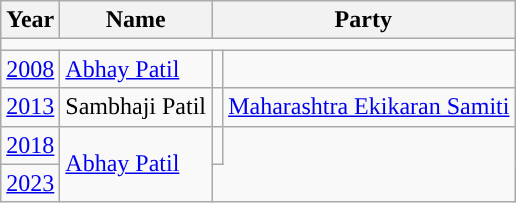<table class="wikitable">
<tr>
<th>Year</th>
<th>Name</th>
<th colspan=2>Party</th>
</tr>
<tr>
<td colspan="4"></td>
</tr>
<tr>
<td><a href='#'>2008</a></td>
<td><a href='#'>Abhay Patil</a></td>
<td></td>
</tr>
<tr>
<td><a href='#'>2013</a></td>
<td>Sambhaji Patil</td>
<td style="background-color :"></td>
<td><a href='#'>Maharashtra Ekikaran Samiti</a></td>
</tr>
<tr>
<td><a href='#'>2018</a></td>
<td rowspan=2><a href='#'>Abhay Patil</a></td>
<td></td>
</tr>
<tr>
<td><a href='#'>2023</a></td>
</tr>
</table>
